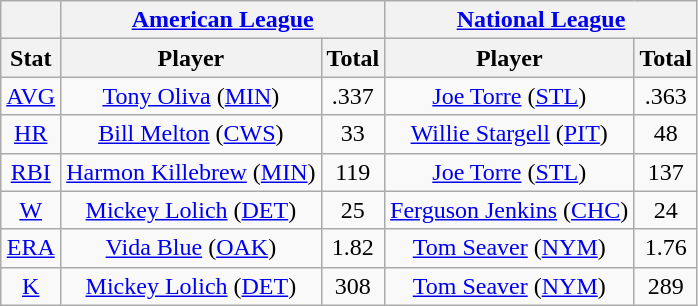<table class="wikitable" style="text-align:center;">
<tr>
<th></th>
<th colspan="2"><a href='#'>American League</a></th>
<th colspan="2"><a href='#'>National League</a></th>
</tr>
<tr>
<th>Stat</th>
<th>Player</th>
<th>Total</th>
<th>Player</th>
<th>Total</th>
</tr>
<tr>
<td><a href='#'>AVG</a></td>
<td><a href='#'>Tony Oliva</a> (<a href='#'>MIN</a>)</td>
<td>.337</td>
<td><a href='#'>Joe Torre</a> (<a href='#'>STL</a>)</td>
<td>.363</td>
</tr>
<tr>
<td><a href='#'>HR</a></td>
<td><a href='#'>Bill Melton</a> (<a href='#'>CWS</a>)</td>
<td>33</td>
<td><a href='#'>Willie Stargell</a> (<a href='#'>PIT</a>)</td>
<td>48</td>
</tr>
<tr>
<td><a href='#'>RBI</a></td>
<td><a href='#'>Harmon Killebrew</a> (<a href='#'>MIN</a>)</td>
<td>119</td>
<td><a href='#'>Joe Torre</a> (<a href='#'>STL</a>)</td>
<td>137</td>
</tr>
<tr>
<td><a href='#'>W</a></td>
<td><a href='#'>Mickey Lolich</a> (<a href='#'>DET</a>)</td>
<td>25</td>
<td><a href='#'>Ferguson Jenkins</a> (<a href='#'>CHC</a>)</td>
<td>24</td>
</tr>
<tr>
<td><a href='#'>ERA</a></td>
<td><a href='#'>Vida Blue</a> (<a href='#'>OAK</a>)</td>
<td>1.82</td>
<td><a href='#'>Tom Seaver</a> (<a href='#'>NYM</a>)</td>
<td>1.76</td>
</tr>
<tr>
<td><a href='#'>K</a></td>
<td><a href='#'>Mickey Lolich</a> (<a href='#'>DET</a>)</td>
<td>308</td>
<td><a href='#'>Tom Seaver</a> (<a href='#'>NYM</a>)</td>
<td>289</td>
</tr>
</table>
